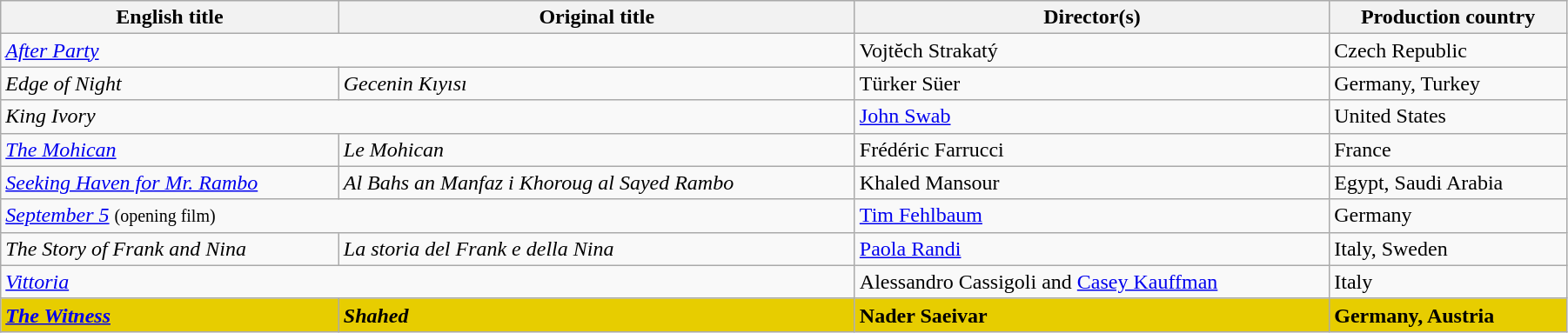<table class="wikitable" style="width:95%; margin-bottom:2px">
<tr>
<th>English title</th>
<th>Original title</th>
<th>Director(s)</th>
<th>Production country</th>
</tr>
<tr>
<td colspan="2"><em><a href='#'>After Party</a></em></td>
<td>Vojtĕch Strakatý</td>
<td>Czech Republic</td>
</tr>
<tr>
<td><em>Edge of Night</em></td>
<td><em>Gecenin Kıyısı</em></td>
<td>Türker Süer</td>
<td>Germany, Turkey</td>
</tr>
<tr>
<td colspan="2"><em>King Ivory</em></td>
<td><a href='#'>John Swab</a></td>
<td>United States</td>
</tr>
<tr>
<td><em><a href='#'>The Mohican</a></em></td>
<td><em>Le Mohican</em></td>
<td>Frédéric Farrucci</td>
<td>France</td>
</tr>
<tr>
<td><em><a href='#'>Seeking Haven for Mr. Rambo</a></em></td>
<td><em>Al Bahs an Manfaz i Khoroug al Sayed Rambo</em></td>
<td>Khaled Mansour</td>
<td>Egypt, Saudi Arabia</td>
</tr>
<tr>
<td colspan="2"><em><a href='#'>September 5</a></em> <small>(opening film)</small></td>
<td><a href='#'>Tim Fehlbaum</a></td>
<td>Germany</td>
</tr>
<tr>
<td><em>The Story of Frank and Nina</em></td>
<td><em>La storia del Frank e della Nina</em></td>
<td><a href='#'>Paola Randi</a></td>
<td>Italy, Sweden</td>
</tr>
<tr>
<td colspan="2"><em><a href='#'>Vittoria</a></em></td>
<td>Alessandro Cassigoli and <a href='#'>Casey Kauffman</a></td>
<td>Italy</td>
</tr>
<tr style="background:#E7CD00;">
<td><strong><em><a href='#'>The Witness</a></em></strong></td>
<td><strong><em>Shahed</em></strong></td>
<td><strong>Nader Saeivar</strong></td>
<td><strong>Germany, Austria</strong></td>
</tr>
</table>
